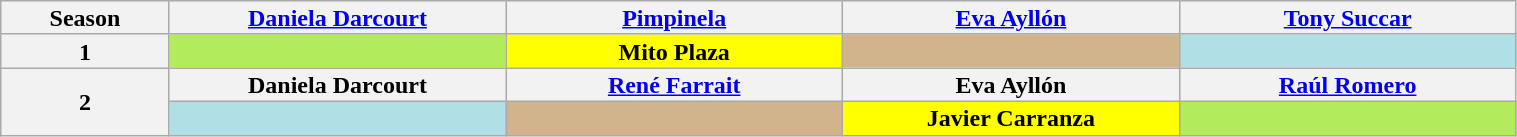<table class="wikitable" style="text-align:center; line-height:15px; width:80%">
<tr>
<th style="width:10%" scope="col">Season</th>
<th style="width:20%" scope="col"><a href='#'>Daniela Darcourt</a></th>
<th style="width:20%" scope="col"><a href='#'>Pimpinela</a></th>
<th style="width:20%" scope="col"><a href='#'>Eva Ayllón</a></th>
<th style="width:20%" scope="col"><a href='#'>Tony Succar</a></th>
</tr>
<tr>
<th scope="row">1</th>
<td bgcolor="#b2ec5d"></td>
<td bgcolor="yellow"><strong>Mito Plaza</strong><br></td>
<td bgcolor="tan"></td>
<td bgcolor="#b0e0e6"></td>
</tr>
<tr>
<th scope="row" rowspan="2">2</th>
<th scope="row">Daniela Darcourt</th>
<th scope="row"><a href='#'>René Farrait</a></th>
<th scope="col">Eva Ayllón</th>
<th scope="row"><a href='#'>Raúl Romero</a></th>
</tr>
<tr>
<td bgcolor="#b0e0e6"></td>
<td bgcolor="tan"></td>
<td bgcolor="yellow"><strong>Javier Carranza</strong><br></td>
<td bgcolor="#B2EC5D"></td>
</tr>
</table>
